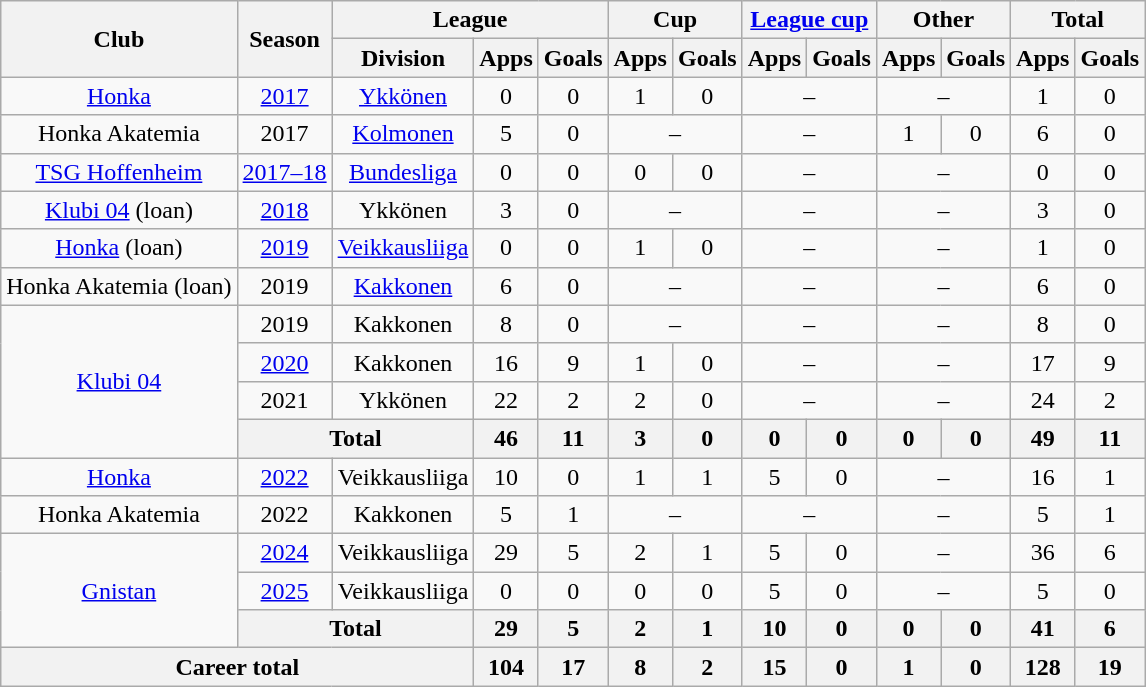<table class="wikitable" style="text-align:center">
<tr>
<th rowspan="2">Club</th>
<th rowspan="2">Season</th>
<th colspan="3">League</th>
<th colspan="2">Cup</th>
<th colspan="2"><a href='#'>League cup</a></th>
<th colspan="2">Other</th>
<th colspan="2">Total</th>
</tr>
<tr>
<th>Division</th>
<th>Apps</th>
<th>Goals</th>
<th>Apps</th>
<th>Goals</th>
<th>Apps</th>
<th>Goals</th>
<th>Apps</th>
<th>Goals</th>
<th>Apps</th>
<th>Goals</th>
</tr>
<tr>
<td><a href='#'>Honka</a></td>
<td><a href='#'>2017</a></td>
<td><a href='#'>Ykkönen</a></td>
<td>0</td>
<td>0</td>
<td>1</td>
<td>0</td>
<td colspan=2>–</td>
<td colspan=2>–</td>
<td>1</td>
<td>0</td>
</tr>
<tr>
<td>Honka Akatemia</td>
<td>2017</td>
<td><a href='#'>Kolmonen</a></td>
<td>5</td>
<td>0</td>
<td colspan=2>–</td>
<td colspan=2>–</td>
<td>1</td>
<td>0</td>
<td>6</td>
<td>0</td>
</tr>
<tr>
<td><a href='#'>TSG Hoffenheim</a></td>
<td><a href='#'>2017–18</a></td>
<td><a href='#'>Bundesliga</a></td>
<td>0</td>
<td>0</td>
<td>0</td>
<td>0</td>
<td colspan=2>–</td>
<td colspan=2>–</td>
<td>0</td>
<td>0</td>
</tr>
<tr>
<td><a href='#'>Klubi 04</a> (loan)</td>
<td><a href='#'>2018</a></td>
<td>Ykkönen</td>
<td>3</td>
<td>0</td>
<td colspan=2>–</td>
<td colspan=2>–</td>
<td colspan=2>–</td>
<td>3</td>
<td>0</td>
</tr>
<tr>
<td><a href='#'>Honka</a> (loan)</td>
<td><a href='#'>2019</a></td>
<td><a href='#'>Veikkausliiga</a></td>
<td>0</td>
<td>0</td>
<td>1</td>
<td>0</td>
<td colspan=2>–</td>
<td colspan=2>–</td>
<td>1</td>
<td>0</td>
</tr>
<tr>
<td>Honka Akatemia (loan)</td>
<td>2019</td>
<td><a href='#'>Kakkonen</a></td>
<td>6</td>
<td>0</td>
<td colspan=2>–</td>
<td colspan=2>–</td>
<td colspan=2>–</td>
<td>6</td>
<td>0</td>
</tr>
<tr>
<td rowspan=4><a href='#'>Klubi 04</a></td>
<td>2019</td>
<td>Kakkonen</td>
<td>8</td>
<td>0</td>
<td colspan=2>–</td>
<td colspan=2>–</td>
<td colspan=2>–</td>
<td>8</td>
<td>0</td>
</tr>
<tr>
<td><a href='#'>2020</a></td>
<td>Kakkonen</td>
<td>16</td>
<td>9</td>
<td>1</td>
<td>0</td>
<td colspan=2>–</td>
<td colspan=2>–</td>
<td>17</td>
<td>9</td>
</tr>
<tr>
<td>2021</td>
<td>Ykkönen</td>
<td>22</td>
<td>2</td>
<td>2</td>
<td>0</td>
<td colspan=2>–</td>
<td colspan=2>–</td>
<td>24</td>
<td>2</td>
</tr>
<tr>
<th colspan=2>Total</th>
<th>46</th>
<th>11</th>
<th>3</th>
<th>0</th>
<th>0</th>
<th>0</th>
<th>0</th>
<th>0</th>
<th>49</th>
<th>11</th>
</tr>
<tr>
<td><a href='#'>Honka</a></td>
<td><a href='#'>2022</a></td>
<td>Veikkausliiga</td>
<td>10</td>
<td>0</td>
<td>1</td>
<td>1</td>
<td>5</td>
<td>0</td>
<td colspan=2>–</td>
<td>16</td>
<td>1</td>
</tr>
<tr>
<td>Honka Akatemia</td>
<td>2022</td>
<td>Kakkonen</td>
<td>5</td>
<td>1</td>
<td colspan=2>–</td>
<td colspan=2>–</td>
<td colspan=2>–</td>
<td>5</td>
<td>1</td>
</tr>
<tr>
<td rowspan=3><a href='#'>Gnistan</a></td>
<td><a href='#'>2024</a></td>
<td>Veikkausliiga</td>
<td>29</td>
<td>5</td>
<td>2</td>
<td>1</td>
<td>5</td>
<td>0</td>
<td colspan=2>–</td>
<td>36</td>
<td>6</td>
</tr>
<tr>
<td><a href='#'>2025</a></td>
<td>Veikkausliiga</td>
<td>0</td>
<td>0</td>
<td>0</td>
<td>0</td>
<td>5</td>
<td>0</td>
<td colspan=2>–</td>
<td>5</td>
<td>0</td>
</tr>
<tr>
<th colspan=2>Total</th>
<th>29</th>
<th>5</th>
<th>2</th>
<th>1</th>
<th>10</th>
<th>0</th>
<th>0</th>
<th>0</th>
<th>41</th>
<th>6</th>
</tr>
<tr>
<th colspan="3">Career total</th>
<th>104</th>
<th>17</th>
<th>8</th>
<th>2</th>
<th>15</th>
<th>0</th>
<th>1</th>
<th>0</th>
<th>128</th>
<th>19</th>
</tr>
</table>
